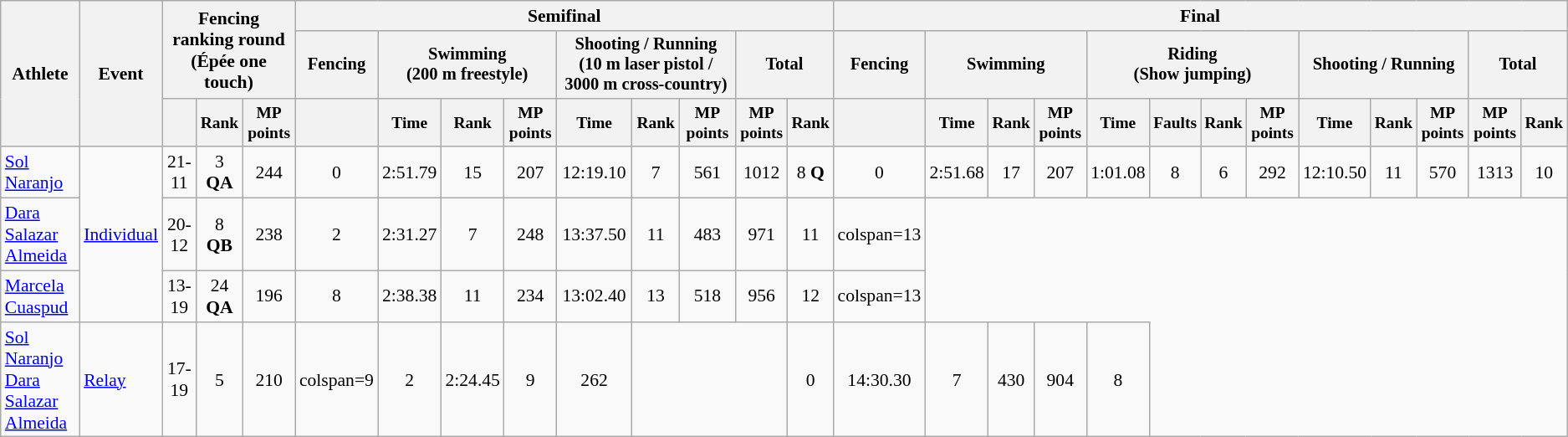<table class=wikitable style=font-size:90%;text-align:center>
<tr>
<th rowspan=3>Athlete</th>
<th rowspan=3>Event</th>
<th colspan=3 rowspan=2>Fencing ranking round<br><span>(Épée one touch)</span></th>
<th colspan=9>Semifinal</th>
<th colspan=13>Final</th>
</tr>
<tr style=font-size:95%>
<th>Fencing</th>
<th colspan=3>Swimming<br><span>(200 m freestyle)</span></th>
<th colspan=3>Shooting / Running<br><span>(10 m laser pistol / 3000 m cross-country)</span></th>
<th colspan=2>Total</th>
<th>Fencing</th>
<th colspan=3>Swimming</th>
<th colspan=4>Riding<br><span>(Show jumping)</span></th>
<th colspan=3>Shooting / Running</th>
<th colspan=2>Total</th>
</tr>
<tr style=font-size:90%>
<th></th>
<th>Rank</th>
<th>MP points</th>
<th></th>
<th>Time</th>
<th>Rank</th>
<th>MP points</th>
<th>Time</th>
<th>Rank</th>
<th>MP points</th>
<th>MP points</th>
<th>Rank</th>
<th></th>
<th>Time</th>
<th>Rank</th>
<th>MP points</th>
<th>Time</th>
<th>Faults</th>
<th>Rank</th>
<th>MP points</th>
<th>Time</th>
<th>Rank</th>
<th>MP points</th>
<th>MP points</th>
<th>Rank</th>
</tr>
<tr align=center>
<td align=left><a href='#'>Sol Naranjo</a></td>
<td align=left rowspan=3><a href='#'>Individual</a></td>
<td>21-11</td>
<td>3 <strong>QA</strong></td>
<td>244</td>
<td>0</td>
<td>2:51.79</td>
<td>15</td>
<td>207</td>
<td>12:19.10</td>
<td>7</td>
<td>561</td>
<td>1012</td>
<td>8 <strong>Q</strong></td>
<td>0</td>
<td>2:51.68</td>
<td>17</td>
<td>207</td>
<td>1:01.08</td>
<td>8</td>
<td>6</td>
<td>292</td>
<td>12:10.50</td>
<td>11</td>
<td>570</td>
<td>1313</td>
<td>10</td>
</tr>
<tr align=center>
<td align=left><a href='#'>Dara Salazar Almeida</a></td>
<td>20-12</td>
<td>8 <strong>QB</strong></td>
<td>238</td>
<td>2</td>
<td>2:31.27</td>
<td>7</td>
<td>248</td>
<td>13:37.50</td>
<td>11</td>
<td>483</td>
<td>971</td>
<td>11</td>
<td>colspan=13 </td>
</tr>
<tr align=center>
<td align=left><a href='#'>Marcela Cuaspud</a></td>
<td>13-19</td>
<td>24 <strong>QA</strong></td>
<td>196</td>
<td>8</td>
<td>2:38.38</td>
<td>11</td>
<td>234</td>
<td>13:02.40</td>
<td>13</td>
<td>518</td>
<td>956</td>
<td>12</td>
<td>colspan=13 </td>
</tr>
<tr align=center>
<td align=left><a href='#'>Sol Naranjo</a> <br> <a href='#'>Dara Salazar Almeida</a></td>
<td align=left><a href='#'>Relay</a></td>
<td>17-19</td>
<td>5</td>
<td>210</td>
<td>colspan=9 </td>
<td>2</td>
<td>2:24.45</td>
<td>9</td>
<td>262</td>
<td colspan=3></td>
<td>0</td>
<td>14:30.30</td>
<td>7</td>
<td>430</td>
<td>904</td>
<td>8</td>
</tr>
</table>
